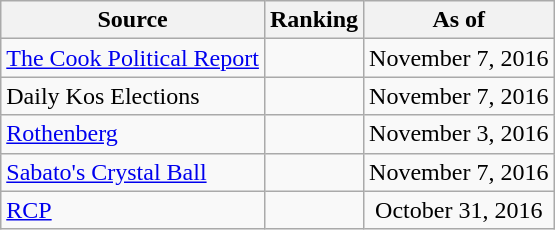<table class="wikitable" style="text-align:center">
<tr>
<th>Source</th>
<th>Ranking</th>
<th>As of</th>
</tr>
<tr>
<td align=left><a href='#'>The Cook Political Report</a></td>
<td></td>
<td>November 7, 2016</td>
</tr>
<tr>
<td align=left>Daily Kos Elections</td>
<td></td>
<td>November 7, 2016</td>
</tr>
<tr>
<td align=left><a href='#'>Rothenberg</a></td>
<td></td>
<td>November 3, 2016</td>
</tr>
<tr>
<td align=left><a href='#'>Sabato's Crystal Ball</a></td>
<td></td>
<td>November 7, 2016</td>
</tr>
<tr>
<td align="left"><a href='#'>RCP</a></td>
<td></td>
<td>October 31, 2016</td>
</tr>
</table>
